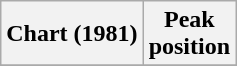<table class="wikitable plainrowheaders sortable" style="text-align:center;">
<tr>
<th>Chart (1981)</th>
<th>Peak<br>position</th>
</tr>
<tr>
</tr>
</table>
